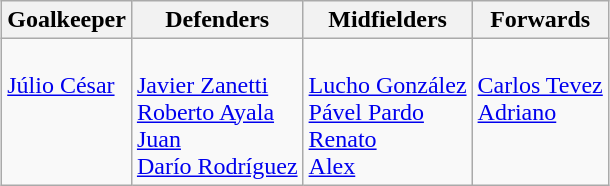<table class="wikitable" style="mArgin: 0 auto;">
<tr>
<th>Goalkeeper</th>
<th>Defenders</th>
<th>Midfielders</th>
<th>Forwards</th>
</tr>
<tr>
<td valign=top><br> <a href='#'>Júlio César</a></td>
<td valign=top><br> <a href='#'>Javier Zanetti</a><br>
 <a href='#'>Roberto Ayala</a><br>
 <a href='#'>Juan</a><br>
 <a href='#'>Darío Rodríguez</a></td>
<td valign=top><br> <a href='#'>Lucho González</a><br>
 <a href='#'>Pável Pardo</a><br>
 <a href='#'>Renato</a><br>
 <a href='#'>Alex</a></td>
<td valign=top><br> <a href='#'>Carlos Tevez</a><br>
 <a href='#'>Adriano</a></td>
</tr>
</table>
